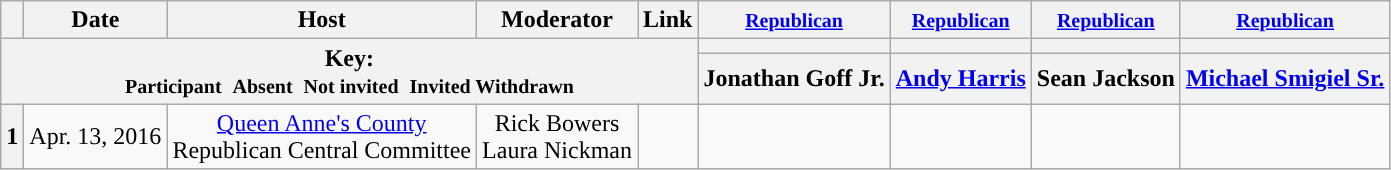<table class="wikitable" style="text-align:center;">
<tr>
<th scope="col"></th>
<th scope="col">Date</th>
<th scope="col">Host</th>
<th scope="col">Moderator</th>
<th scope="col">Link</th>
<th scope="col"><small><a href='#'>Republican</a></small></th>
<th scope="col"><small><a href='#'>Republican</a></small></th>
<th scope="col"><small><a href='#'>Republican</a></small></th>
<th scope="col"><small><a href='#'>Republican</a></small></th>
</tr>
<tr>
<th colspan="5" rowspan="2">Key:<br> <small>Participant </small>  <small>Absent </small>  <small>Not invited </small>  <small>Invited  Withdrawn</small></th>
<th scope="col" style="background:"></th>
<th scope="col" style="background:"></th>
<th scope="col" style="background:"></th>
<th scope="col" style="background:"></th>
</tr>
<tr>
<th scope="col">Jonathan Goff Jr.</th>
<th scope="col"><a href='#'>Andy Harris</a></th>
<th scope="col">Sean Jackson</th>
<th scope="col"><a href='#'>Michael Smigiel Sr.</a></th>
</tr>
<tr>
<th>1</th>
<td style="white-space:nowrap;">Apr. 13, 2016</td>
<td style="white-space:nowrap;"><a href='#'>Queen Anne's County</a><br>Republican Central Committee</td>
<td style="white-space:nowrap;">Rick Bowers<br>Laura Nickman</td>
<td style="white-space:nowrap;"></td>
<td></td>
<td></td>
<td></td>
<td></td>
</tr>
</table>
